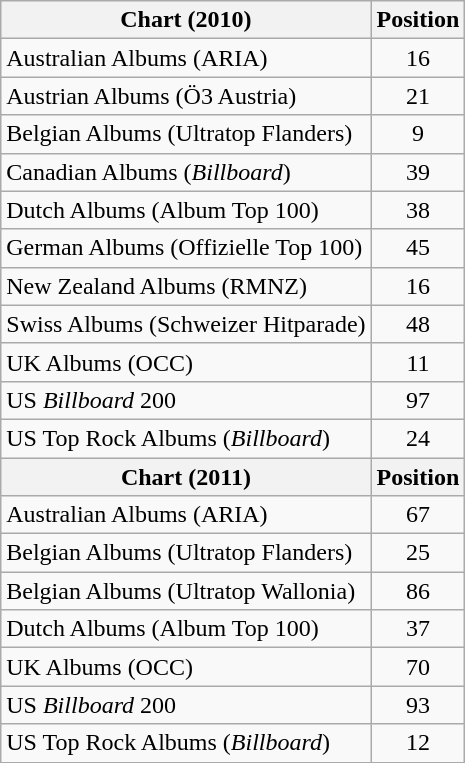<table class="wikitable">
<tr>
<th>Chart (2010)</th>
<th>Position</th>
</tr>
<tr>
<td>Australian Albums (ARIA)</td>
<td style="text-align:center;">16</td>
</tr>
<tr>
<td>Austrian Albums (Ö3 Austria)</td>
<td style="text-align:center;">21</td>
</tr>
<tr>
<td>Belgian Albums (Ultratop Flanders)</td>
<td style="text-align:center;">9</td>
</tr>
<tr>
<td>Canadian Albums (<em>Billboard</em>)</td>
<td style="text-align:center;">39</td>
</tr>
<tr>
<td>Dutch Albums (Album Top 100)</td>
<td style="text-align:center;">38</td>
</tr>
<tr>
<td>German Albums (Offizielle Top 100)</td>
<td style="text-align:center;">45</td>
</tr>
<tr>
<td>New Zealand Albums (RMNZ)</td>
<td style="text-align:center;">16</td>
</tr>
<tr>
<td>Swiss Albums (Schweizer Hitparade)</td>
<td style="text-align:center;">48</td>
</tr>
<tr>
<td>UK Albums (OCC)</td>
<td style="text-align:center;">11</td>
</tr>
<tr>
<td>US <em>Billboard</em> 200</td>
<td style="text-align:center;">97</td>
</tr>
<tr>
<td>US Top Rock Albums (<em>Billboard</em>)</td>
<td style="text-align:center;">24</td>
</tr>
<tr>
<th>Chart (2011)</th>
<th>Position</th>
</tr>
<tr>
<td>Australian Albums (ARIA)</td>
<td style="text-align:center;">67</td>
</tr>
<tr>
<td>Belgian Albums (Ultratop Flanders)</td>
<td style="text-align:center;">25</td>
</tr>
<tr>
<td>Belgian Albums (Ultratop Wallonia)</td>
<td style="text-align:center;">86</td>
</tr>
<tr>
<td>Dutch Albums (Album Top 100)</td>
<td style="text-align:center;">37</td>
</tr>
<tr>
<td>UK Albums (OCC)</td>
<td style="text-align:center;">70</td>
</tr>
<tr>
<td>US <em>Billboard</em> 200</td>
<td style="text-align:center;">93</td>
</tr>
<tr>
<td>US Top Rock Albums (<em>Billboard</em>)</td>
<td style="text-align:center;">12</td>
</tr>
</table>
